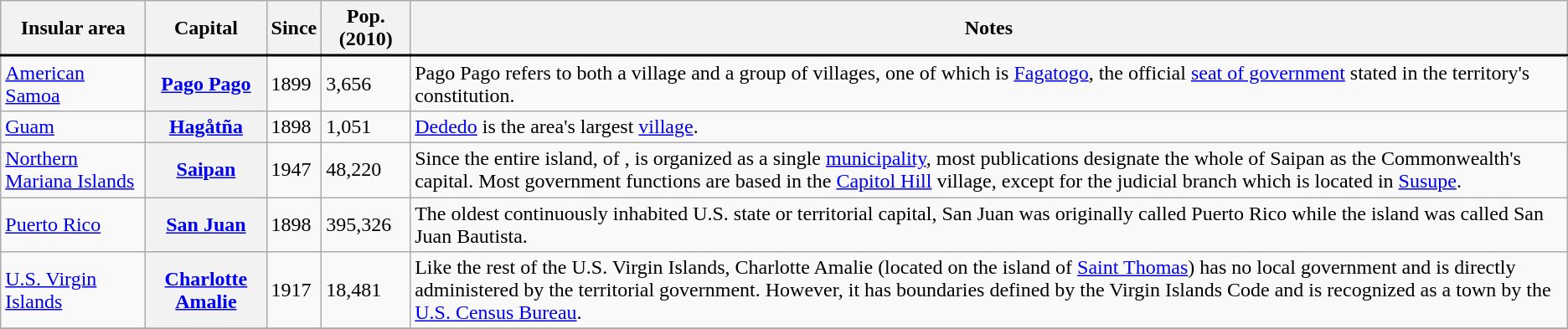<table class="wikitable sortable plainrowheaders">
<tr>
<th scope="col">Insular area</th>
<th scope="col">Capital</th>
<th scope="col">Since</th>
<th scope="col">Pop. (2010)</th>
<th scope="col">Notes</th>
</tr>
<tr style="border-top: solid 2px #000">
<td><a href='#'>American Samoa</a></td>
<th scope="row"><a href='#'>Pago Pago</a></th>
<td>1899</td>
<td>3,656</td>
<td>Pago Pago refers to both a village and a group of villages, one of which is <a href='#'>Fagatogo</a>, the official <a href='#'>seat of government</a> stated in the territory's constitution.</td>
</tr>
<tr>
<td><a href='#'>Guam</a></td>
<th scope="row"><a href='#'>Hagåtña</a></th>
<td>1898</td>
<td>1,051</td>
<td><a href='#'>Dededo</a> is the area's largest <a href='#'>village</a>.</td>
</tr>
<tr>
<td><a href='#'>Northern Mariana Islands</a></td>
<th scope="row"><a href='#'>Saipan</a></th>
<td>1947</td>
<td>48,220</td>
<td>Since the entire island, of , is organized as a single <a href='#'>municipality</a>, most publications designate the whole of Saipan as the Commonwealth's capital. Most government functions are based in the <a href='#'>Capitol Hill</a> village, except for the judicial branch which is located in <a href='#'>Susupe</a>.</td>
</tr>
<tr>
<td><a href='#'>Puerto Rico</a></td>
<th scope="row"><a href='#'>San Juan</a></th>
<td>1898</td>
<td>395,326</td>
<td>The oldest continuously inhabited U.S. state or territorial capital, San Juan was originally called Puerto Rico while the island was called San Juan Bautista.</td>
</tr>
<tr>
<td><a href='#'>U.S. Virgin Islands</a></td>
<th scope="row"><a href='#'>Charlotte Amalie</a></th>
<td>1917</td>
<td>18,481</td>
<td>Like the rest of the U.S. Virgin Islands, Charlotte Amalie (located on the island of <a href='#'>Saint Thomas</a>) has no local government and is directly administered by the territorial government. However, it has boundaries defined by the Virgin Islands Code and is recognized as a town by the <a href='#'>U.S. Census Bureau</a>.</td>
</tr>
<tr>
</tr>
</table>
